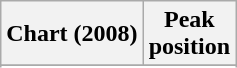<table class="wikitable sortable plainrowheaders">
<tr>
<th scope="col">Chart (2008)</th>
<th scope="col">Peak<br>position</th>
</tr>
<tr>
</tr>
<tr>
</tr>
</table>
